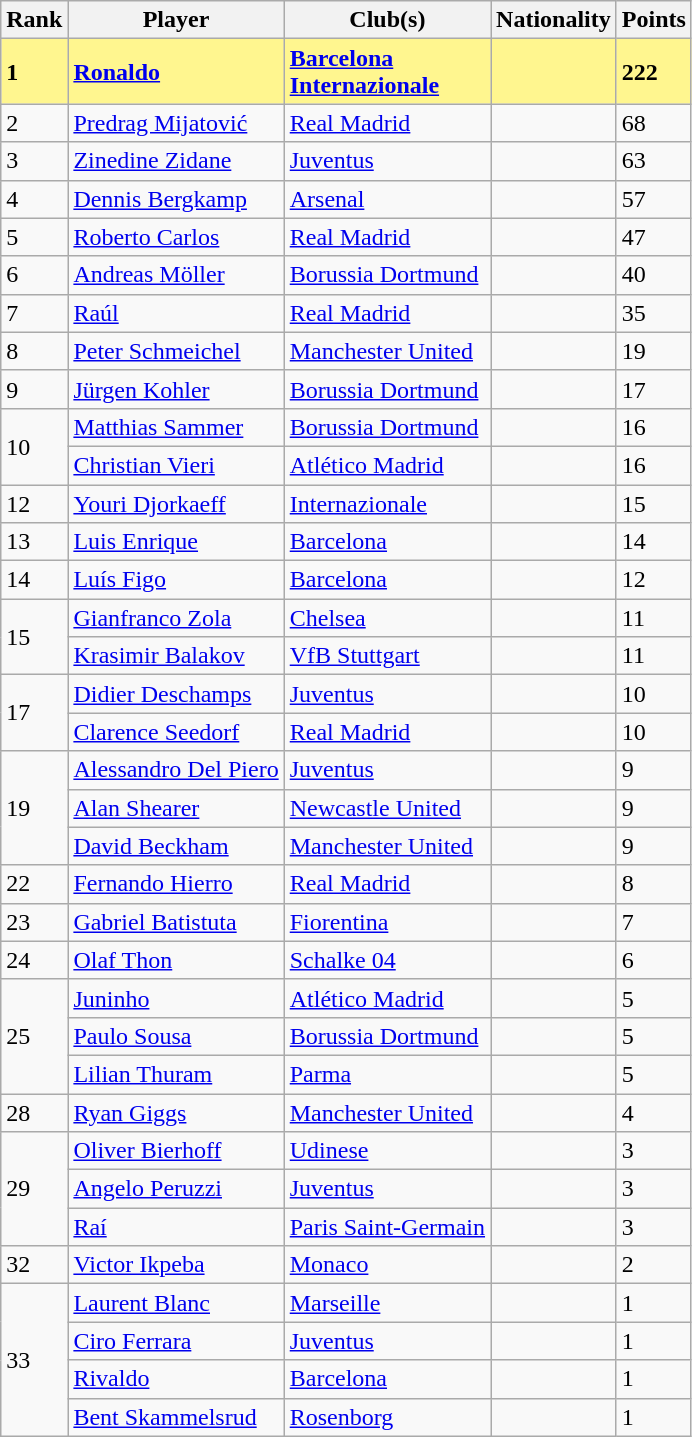<table class="wikitable">
<tr>
<th>Rank</th>
<th>Player</th>
<th>Club(s)</th>
<th>Nationality</th>
<th>Points</th>
</tr>
<tr style="background-color: #FFF68F; font-weight: bold;">
<td>1</td>
<td><a href='#'>Ronaldo</a></td>
<td align="left"> <a href='#'>Barcelona</a><br> <a href='#'>Internazionale</a></td>
<td></td>
<td>222</td>
</tr>
<tr>
<td>2</td>
<td><a href='#'>Predrag Mijatović</a></td>
<td align="left"> <a href='#'>Real Madrid</a></td>
<td></td>
<td>68</td>
</tr>
<tr>
<td>3</td>
<td><a href='#'>Zinedine Zidane</a></td>
<td align="left"> <a href='#'>Juventus</a></td>
<td></td>
<td>63</td>
</tr>
<tr>
<td>4</td>
<td><a href='#'>Dennis Bergkamp</a></td>
<td align="left"> <a href='#'>Arsenal</a></td>
<td></td>
<td>57</td>
</tr>
<tr>
<td>5</td>
<td><a href='#'>Roberto Carlos</a></td>
<td align="left"> <a href='#'>Real Madrid</a></td>
<td></td>
<td>47</td>
</tr>
<tr>
<td>6</td>
<td><a href='#'>Andreas Möller</a></td>
<td align="left"> <a href='#'>Borussia Dortmund</a></td>
<td></td>
<td>40</td>
</tr>
<tr>
<td>7</td>
<td><a href='#'>Raúl</a></td>
<td align="left"> <a href='#'>Real Madrid</a></td>
<td></td>
<td>35</td>
</tr>
<tr>
<td>8</td>
<td><a href='#'>Peter Schmeichel</a></td>
<td align="left"> <a href='#'>Manchester United</a></td>
<td></td>
<td>19</td>
</tr>
<tr>
<td>9</td>
<td><a href='#'>Jürgen Kohler</a></td>
<td align="left"> <a href='#'>Borussia Dortmund</a></td>
<td></td>
<td>17</td>
</tr>
<tr>
<td rowspan="2">10</td>
<td><a href='#'>Matthias Sammer</a></td>
<td align="left"> <a href='#'>Borussia Dortmund</a></td>
<td></td>
<td>16</td>
</tr>
<tr>
<td><a href='#'>Christian Vieri</a></td>
<td align="left"> <a href='#'>Atlético Madrid</a></td>
<td></td>
<td>16</td>
</tr>
<tr>
<td>12</td>
<td><a href='#'>Youri Djorkaeff</a></td>
<td align="left"> <a href='#'>Internazionale</a></td>
<td></td>
<td>15</td>
</tr>
<tr>
<td>13</td>
<td><a href='#'>Luis Enrique</a></td>
<td align="left"> <a href='#'>Barcelona</a></td>
<td></td>
<td>14</td>
</tr>
<tr>
<td>14</td>
<td><a href='#'>Luís Figo</a></td>
<td align="left"> <a href='#'>Barcelona</a></td>
<td></td>
<td>12</td>
</tr>
<tr>
<td rowspan="2">15</td>
<td><a href='#'>Gianfranco Zola</a></td>
<td align="left"> <a href='#'>Chelsea</a></td>
<td></td>
<td>11</td>
</tr>
<tr>
<td><a href='#'>Krasimir Balakov</a></td>
<td align="left"> <a href='#'>VfB Stuttgart</a></td>
<td></td>
<td>11</td>
</tr>
<tr>
<td rowspan="2">17</td>
<td><a href='#'>Didier Deschamps</a></td>
<td align="left"> <a href='#'>Juventus</a></td>
<td></td>
<td>10</td>
</tr>
<tr>
<td><a href='#'>Clarence Seedorf</a></td>
<td align="left"> <a href='#'>Real Madrid</a></td>
<td></td>
<td>10</td>
</tr>
<tr>
<td rowspan="3">19</td>
<td><a href='#'>Alessandro Del Piero</a></td>
<td align="left"> <a href='#'>Juventus</a></td>
<td></td>
<td>9</td>
</tr>
<tr>
<td><a href='#'>Alan Shearer</a></td>
<td align="left"> <a href='#'>Newcastle United</a></td>
<td></td>
<td>9</td>
</tr>
<tr>
<td><a href='#'>David Beckham</a></td>
<td align="left"> <a href='#'>Manchester United</a></td>
<td></td>
<td>9</td>
</tr>
<tr>
<td>22</td>
<td><a href='#'>Fernando Hierro</a></td>
<td align="left"> <a href='#'>Real Madrid</a></td>
<td></td>
<td>8</td>
</tr>
<tr>
<td>23</td>
<td><a href='#'>Gabriel Batistuta</a></td>
<td align="left"> <a href='#'>Fiorentina</a></td>
<td></td>
<td>7</td>
</tr>
<tr>
<td>24</td>
<td><a href='#'>Olaf Thon</a></td>
<td align="left"> <a href='#'>Schalke 04</a></td>
<td></td>
<td>6</td>
</tr>
<tr>
<td rowspan="3">25</td>
<td><a href='#'>Juninho</a></td>
<td align="left"> <a href='#'>Atlético Madrid</a></td>
<td></td>
<td>5</td>
</tr>
<tr>
<td><a href='#'>Paulo Sousa</a></td>
<td align="left"> <a href='#'>Borussia Dortmund</a></td>
<td></td>
<td>5</td>
</tr>
<tr>
<td><a href='#'>Lilian Thuram</a></td>
<td align="left"> <a href='#'>Parma</a></td>
<td></td>
<td>5</td>
</tr>
<tr>
<td>28</td>
<td><a href='#'>Ryan Giggs</a></td>
<td align="left"> <a href='#'>Manchester United</a></td>
<td></td>
<td>4</td>
</tr>
<tr>
<td rowspan="3">29</td>
<td><a href='#'>Oliver Bierhoff</a></td>
<td align="left"> <a href='#'>Udinese</a></td>
<td></td>
<td>3</td>
</tr>
<tr>
<td><a href='#'>Angelo Peruzzi</a></td>
<td align="left"> <a href='#'>Juventus</a></td>
<td></td>
<td>3</td>
</tr>
<tr>
<td><a href='#'>Raí</a></td>
<td align="left"> <a href='#'>Paris Saint-Germain</a></td>
<td></td>
<td>3</td>
</tr>
<tr>
<td>32</td>
<td><a href='#'>Victor Ikpeba</a></td>
<td align="left"> <a href='#'>Monaco</a></td>
<td></td>
<td>2</td>
</tr>
<tr>
<td rowspan="4">33</td>
<td><a href='#'>Laurent Blanc</a></td>
<td align="left"> <a href='#'>Marseille</a></td>
<td></td>
<td>1</td>
</tr>
<tr>
<td><a href='#'>Ciro Ferrara</a></td>
<td align="left"> <a href='#'>Juventus</a></td>
<td></td>
<td>1</td>
</tr>
<tr>
<td><a href='#'>Rivaldo</a></td>
<td align="left"> <a href='#'>Barcelona</a></td>
<td></td>
<td>1</td>
</tr>
<tr>
<td><a href='#'>Bent Skammelsrud</a></td>
<td align="left"> <a href='#'>Rosenborg</a></td>
<td></td>
<td>1</td>
</tr>
</table>
